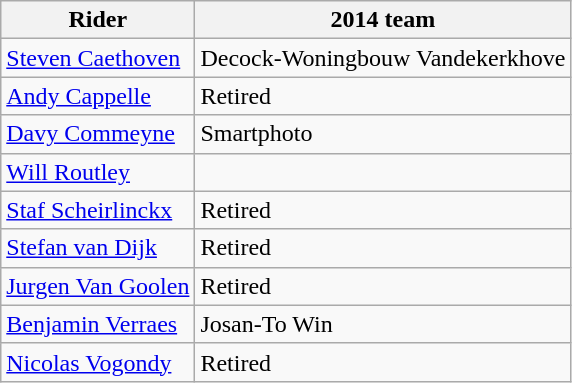<table class="wikitable">
<tr>
<th>Rider</th>
<th>2014 team</th>
</tr>
<tr>
<td><a href='#'>Steven Caethoven</a></td>
<td>Decock-Woningbouw Vandekerkhove</td>
</tr>
<tr>
<td><a href='#'>Andy Cappelle</a></td>
<td>Retired</td>
</tr>
<tr>
<td><a href='#'>Davy Commeyne</a></td>
<td>Smartphoto</td>
</tr>
<tr>
<td><a href='#'>Will Routley</a></td>
<td></td>
</tr>
<tr>
<td><a href='#'>Staf Scheirlinckx</a></td>
<td>Retired</td>
</tr>
<tr>
<td><a href='#'>Stefan van Dijk</a></td>
<td>Retired</td>
</tr>
<tr>
<td><a href='#'>Jurgen Van Goolen</a></td>
<td>Retired</td>
</tr>
<tr>
<td><a href='#'>Benjamin Verraes</a></td>
<td>Josan-To Win</td>
</tr>
<tr>
<td><a href='#'>Nicolas Vogondy</a></td>
<td>Retired</td>
</tr>
</table>
